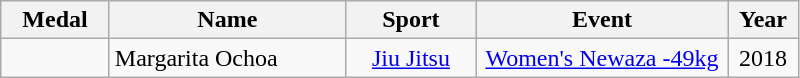<table class="wikitable"  style="font-size:100%;  text-align:center;">
<tr>
<th width="65">Medal</th>
<th width="150">Name</th>
<th width="80">Sport</th>
<th width="160">Event</th>
<th width="40">Year</th>
</tr>
<tr>
<td></td>
<td align=left>Margarita Ochoa</td>
<td><a href='#'>Jiu Jitsu</a></td>
<td><a href='#'>Women's Newaza -49kg</a></td>
<td>2018</td>
</tr>
</table>
